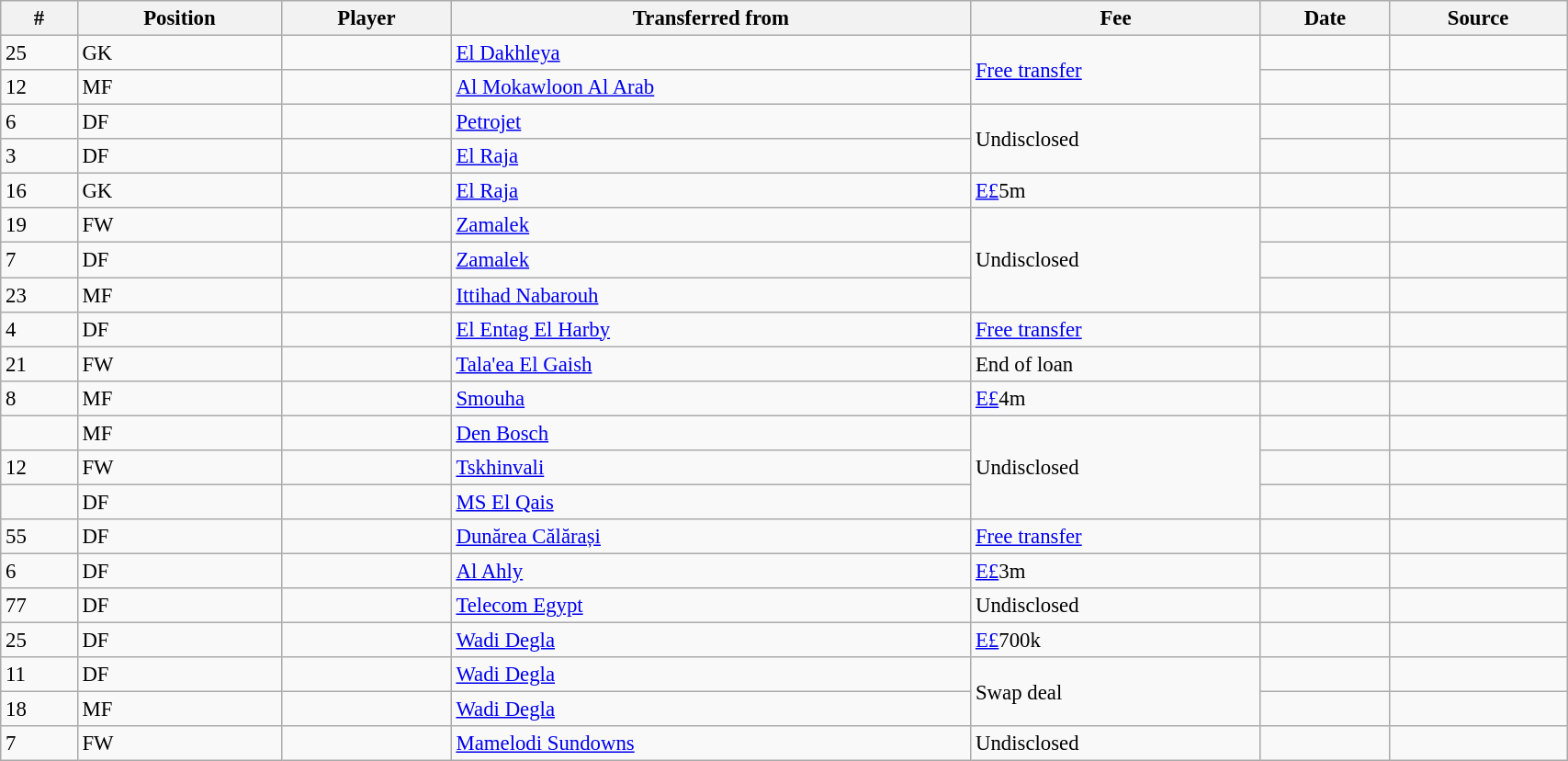<table class="wikitable sortable" style="width:90%; text-align:center; font-size:95%; text-align:left">
<tr>
<th>#</th>
<th>Position</th>
<th>Player</th>
<th>Transferred from</th>
<th>Fee</th>
<th>Date</th>
<th>Source</th>
</tr>
<tr>
<td>25</td>
<td>GK</td>
<td></td>
<td> <a href='#'>El Dakhleya</a></td>
<td rowspan=2><a href='#'>Free transfer</a></td>
<td></td>
<td></td>
</tr>
<tr>
<td>12</td>
<td>MF</td>
<td></td>
<td> <a href='#'>Al Mokawloon Al Arab</a></td>
<td></td>
<td></td>
</tr>
<tr>
<td>6</td>
<td>DF</td>
<td></td>
<td> <a href='#'>Petrojet</a></td>
<td rowspan=2>Undisclosed</td>
<td></td>
<td></td>
</tr>
<tr>
<td>3</td>
<td>DF</td>
<td></td>
<td> <a href='#'>El Raja</a></td>
<td></td>
<td></td>
</tr>
<tr>
<td>16</td>
<td>GK</td>
<td></td>
<td> <a href='#'>El Raja</a></td>
<td><a href='#'>E£</a>5m</td>
<td></td>
<td></td>
</tr>
<tr>
<td>19</td>
<td>FW</td>
<td></td>
<td> <a href='#'>Zamalek</a></td>
<td rowspan=3>Undisclosed</td>
<td></td>
<td></td>
</tr>
<tr>
<td>7</td>
<td>DF</td>
<td></td>
<td> <a href='#'>Zamalek</a></td>
<td></td>
<td></td>
</tr>
<tr>
<td>23</td>
<td>MF</td>
<td></td>
<td> <a href='#'>Ittihad Nabarouh</a></td>
<td></td>
<td></td>
</tr>
<tr>
<td>4</td>
<td>DF</td>
<td></td>
<td> <a href='#'>El Entag El Harby</a></td>
<td><a href='#'>Free transfer</a></td>
<td></td>
<td></td>
</tr>
<tr>
<td>21</td>
<td>FW</td>
<td></td>
<td> <a href='#'>Tala'ea El Gaish</a></td>
<td>End of loan</td>
<td></td>
<td></td>
</tr>
<tr>
<td>8</td>
<td>MF</td>
<td></td>
<td> <a href='#'>Smouha</a></td>
<td><a href='#'>E£</a>4m</td>
<td></td>
<td></td>
</tr>
<tr>
<td></td>
<td>MF</td>
<td></td>
<td> <a href='#'>Den Bosch</a></td>
<td rowspan=3>Undisclosed</td>
<td></td>
<td></td>
</tr>
<tr>
<td>12</td>
<td>FW</td>
<td></td>
<td> <a href='#'>Tskhinvali</a></td>
<td></td>
<td></td>
</tr>
<tr>
<td></td>
<td>DF</td>
<td></td>
<td> <a href='#'>MS El Qais</a></td>
<td></td>
<td></td>
</tr>
<tr>
<td>55</td>
<td>DF</td>
<td></td>
<td> <a href='#'>Dunărea Călărași</a></td>
<td><a href='#'>Free transfer</a></td>
<td></td>
<td></td>
</tr>
<tr>
<td>6</td>
<td>DF</td>
<td></td>
<td> <a href='#'>Al Ahly</a></td>
<td><a href='#'>E£</a>3m</td>
<td></td>
<td></td>
</tr>
<tr>
<td>77</td>
<td>DF</td>
<td></td>
<td> <a href='#'>Telecom Egypt</a></td>
<td>Undisclosed</td>
<td></td>
<td></td>
</tr>
<tr>
<td>25</td>
<td>DF</td>
<td></td>
<td> <a href='#'>Wadi Degla</a></td>
<td><a href='#'>E£</a>700k</td>
<td></td>
<td></td>
</tr>
<tr>
<td>11</td>
<td>DF</td>
<td></td>
<td> <a href='#'>Wadi Degla</a></td>
<td rowspan=2>Swap deal</td>
<td></td>
<td></td>
</tr>
<tr>
<td>18</td>
<td>MF</td>
<td></td>
<td> <a href='#'>Wadi Degla</a></td>
<td></td>
<td></td>
</tr>
<tr>
<td>7</td>
<td>FW</td>
<td></td>
<td> <a href='#'>Mamelodi Sundowns</a></td>
<td>Undisclosed</td>
<td></td>
<td></td>
</tr>
</table>
